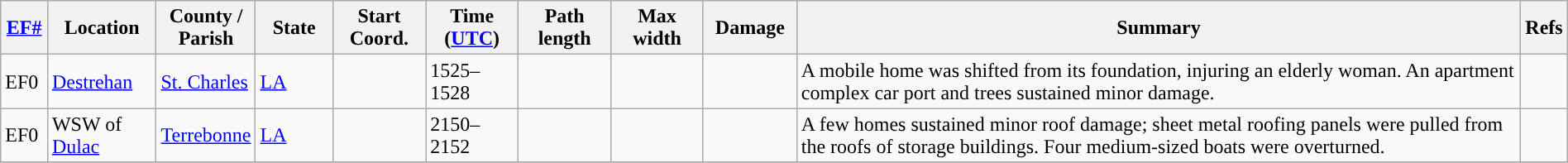<table class="wikitable sortable" style="width:100%;">
<tr>
<th scope="col" width="3%" align="center"><a href='#'>EF#</a></th>
<th scope="col" width="7%" align="center" class="unsortable">Location</th>
<th scope="col" width="6%" align="center" class="unsortable">County / Parish</th>
<th scope="col" width="5%" align="center">State</th>
<th scope="col" width="6%" align="center">Start Coord.</th>
<th scope="col" width="6%" align="center">Time (<a href='#'>UTC</a>)</th>
<th scope="col" width="6%" align="center">Path length</th>
<th scope="col" width="6%" align="center">Max width</th>
<th scope="col" width="6%" align="center">Damage</th>
<th scope="col" width="48%" class="unsortable" align="center">Summary</th>
<th scope="col" width="48%" class="unsortable" align="center">Refs</th>
</tr>
<tr>
<td>EF0</td>
<td><a href='#'>Destrehan</a></td>
<td><a href='#'>St. Charles</a></td>
<td><a href='#'>LA</a></td>
<td></td>
<td>1525–1528</td>
<td></td>
<td></td>
<td></td>
<td>A mobile home was shifted from its foundation, injuring an elderly woman. An apartment complex car port and trees sustained minor damage.</td>
<td></td>
</tr>
<tr>
<td>EF0</td>
<td>WSW of <a href='#'>Dulac</a></td>
<td><a href='#'>Terrebonne</a></td>
<td><a href='#'>LA</a></td>
<td></td>
<td>2150–2152</td>
<td></td>
<td></td>
<td></td>
<td>A few homes sustained minor roof damage; sheet metal roofing panels were pulled from the roofs of storage buildings. Four medium-sized boats were overturned.</td>
<td></td>
</tr>
<tr>
</tr>
</table>
